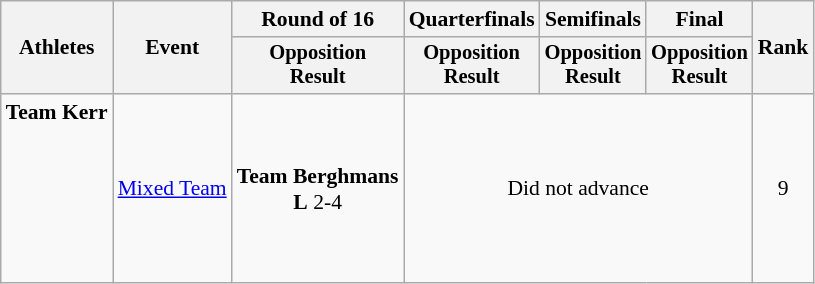<table class="wikitable" style="font-size:90%">
<tr>
<th rowspan="2">Athletes</th>
<th rowspan="2">Event</th>
<th>Round of 16</th>
<th>Quarterfinals</th>
<th>Semifinals</th>
<th>Final</th>
<th rowspan=2>Rank</th>
</tr>
<tr style="font-size:95%">
<th>Opposition<br>Result</th>
<th>Opposition<br>Result</th>
<th>Opposition<br>Result</th>
<th>Opposition<br>Result</th>
</tr>
<tr align=center>
<td align=left><strong>Team Kerr</strong><br><br><br><br><br><br><br></td>
<td align=left><a href='#'>Mixed Team</a></td>
<td><strong>Team Berghmans</strong> <br> <strong>L</strong> 2-4</td>
<td colspan=3>Did not advance</td>
<td>9</td>
</tr>
</table>
